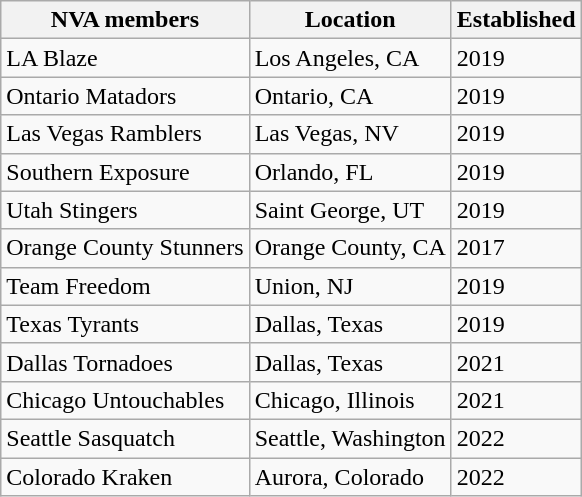<table class="wikitable">
<tr>
<th>NVA members</th>
<th>Location</th>
<th>Established</th>
</tr>
<tr>
<td>LA Blaze</td>
<td>Los Angeles, CA</td>
<td>2019</td>
</tr>
<tr>
<td>Ontario Matadors</td>
<td>Ontario, CA</td>
<td>2019</td>
</tr>
<tr>
<td>Las Vegas Ramblers</td>
<td>Las Vegas, NV</td>
<td>2019</td>
</tr>
<tr>
<td>Southern Exposure</td>
<td>Orlando, FL</td>
<td>2019</td>
</tr>
<tr>
<td>Utah Stingers</td>
<td>Saint George, UT</td>
<td>2019</td>
</tr>
<tr>
<td>Orange County Stunners</td>
<td>Orange County, CA</td>
<td>2017</td>
</tr>
<tr>
<td>Team Freedom</td>
<td>Union, NJ</td>
<td>2019</td>
</tr>
<tr>
<td>Texas Tyrants</td>
<td>Dallas, Texas</td>
<td>2019</td>
</tr>
<tr>
<td>Dallas Tornadoes</td>
<td>Dallas, Texas</td>
<td>2021</td>
</tr>
<tr>
<td>Chicago Untouchables</td>
<td>Chicago, Illinois</td>
<td>2021</td>
</tr>
<tr>
<td>Seattle Sasquatch</td>
<td>Seattle, Washington</td>
<td>2022</td>
</tr>
<tr>
<td>Colorado Kraken</td>
<td>Aurora, Colorado</td>
<td>2022</td>
</tr>
</table>
